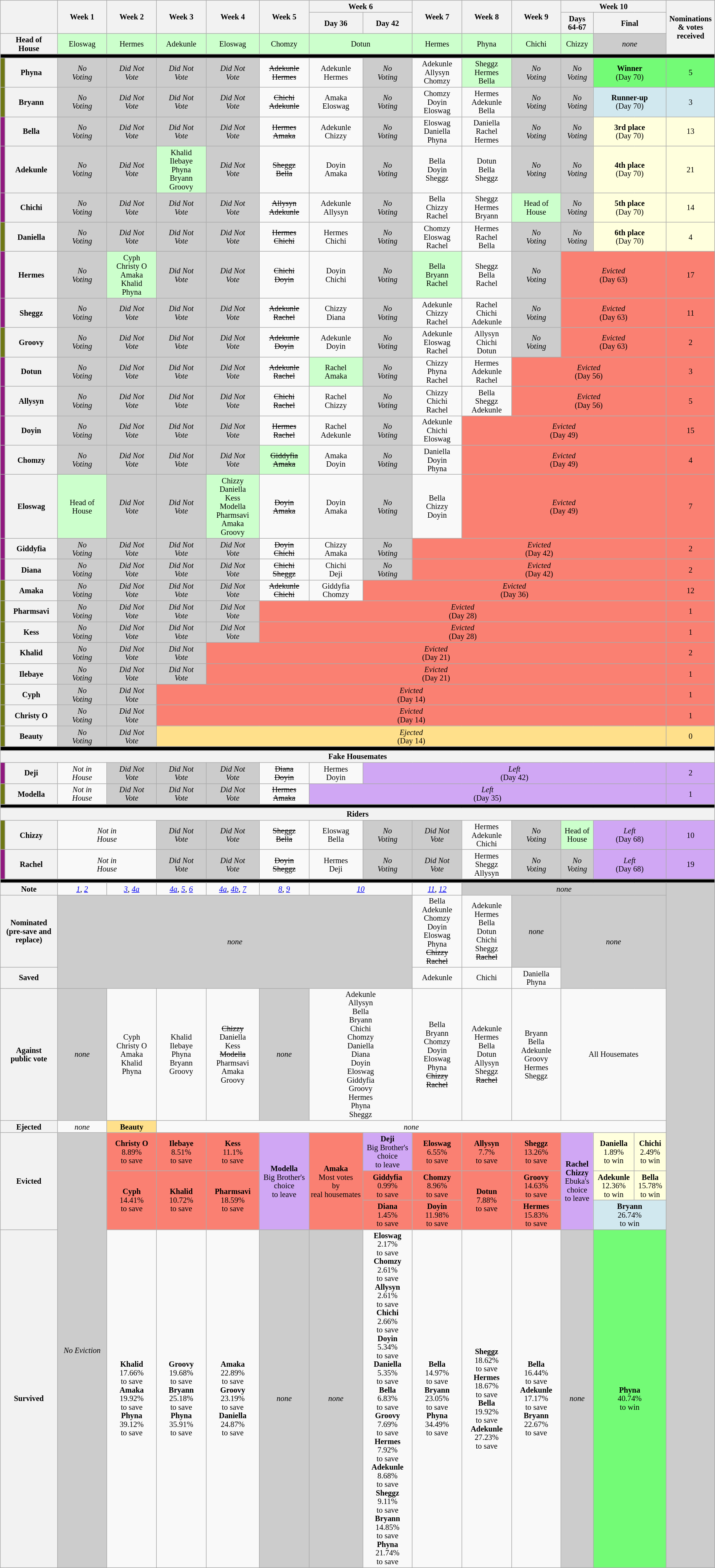<table class="wikitable" style="text-align:center; font-size:85%; line-height:15px;">
<tr>
<th colspan="2" rowspan="2" style="width:5%;"></th>
<th rowspan="2" style="width:5%;">Week 1</th>
<th rowspan="2" style="width:5%;">Week 2</th>
<th rowspan="2" style="width:5%;">Week 3</th>
<th rowspan="2" style="width:5%;">Week 4</th>
<th rowspan="2" style="width:5%;">Week 5</th>
<th colspan="2" style="width:5%;">Week 6</th>
<th rowspan="2" style="width:5%;">Week 7</th>
<th rowspan="2" style="width:5%;">Week 8</th>
<th rowspan="2" style="width:5%;">Week 9</th>
<th colspan="3" style="width:5%;">Week 10</th>
<th rowspan="3" style="width:1%;">Nominations<br>& votes<br>received</th>
</tr>
<tr>
<th style="width: 5%;">Day 36</th>
<th style="width: 5%;">Day 42</th>
<th>Days<br>64-67</th>
<th colspan="2">Final</th>
</tr>
<tr>
<th colspan="2">Head of<br>House</th>
<td style="background:#cfc;">Eloswag</td>
<td style="background:#cfc;">Hermes</td>
<td style="background:#cfc;">Adekunle</td>
<td style="background:#cfc;">Eloswag</td>
<td style="background:#cfc;">Chomzy</td>
<td colspan="2" style="background:#cfc;">Dotun</td>
<td style="background:#cfc;">Hermes</td>
<td style="background:#cfc;">Phyna</td>
<td style="background:#cfc;">Chichi</td>
<td style="background:#cfc;">Chizzy</td>
<td colspan="2" style="background:#ccc;"><em>none</em></td>
</tr>
<tr>
<td colspan="16" style="background:#000;"></td>
</tr>
<tr>
<th style="background:#6e7715;"></th>
<th>Phyna</th>
<td style="background:#ccc;"><em>No<br>Voting</em></td>
<td style="background:#ccc;"><em>Did Not<br>Vote</em></td>
<td style="background:#ccc;"><em>Did Not<br>Vote</em></td>
<td style="background:#ccc;"><em>Did Not<br>Vote</em></td>
<td><s>Adekunle<br>Hermes</s></td>
<td>Adekunle<br>Hermes</td>
<td style="background:#ccc;"><em>No<br>Voting</em></td>
<td>Adekunle<br>Allysyn<br>Chomzy</td>
<td style="background:#cfc;">Sheggz<br>Hermes<br>Bella</td>
<td style="background:#ccc;"><em>No<br>Voting</em></td>
<td style="background:#ccc;"><em>No<br>Voting</em></td>
<td colspan="2" style="background:#73FB76"><strong>Winner</strong><br>(Day 70)</td>
<td style="background:#73FB76">5</td>
</tr>
<tr>
<th style="background:#6e7715;"></th>
<th>Bryann</th>
<td style="background:#ccc;"><em>No<br>Voting</em></td>
<td style="background:#ccc;"><em>Did Not<br>Vote</em></td>
<td style="background:#ccc;"><em>Did Not<br>Vote</em></td>
<td style="background:#ccc;"><em>Did Not<br>Vote</em></td>
<td><s>Chichi<br>Adekunle</s></td>
<td>Amaka<br>Eloswag</td>
<td style="background:#ccc;"><em>No<br>Voting</em></td>
<td>Chomzy<br>Doyin<br>Eloswag</td>
<td>Hermes<br>Adekunle<br>Bella</td>
<td style="background:#ccc;"><em>No<br>Voting</em></td>
<td style="background:#ccc;"><em>No<br>Voting</em></td>
<td colspan="2" style="background:#D1E8EF"><strong>Runner-up</strong><br>(Day 70)</td>
<td style="background:#D1E8EF">3</td>
</tr>
<tr>
<th style="background:#90197f;"></th>
<th>Bella</th>
<td style="background:#ccc;"><em>No<br>Voting</em></td>
<td style="background:#ccc;"><em>Did Not<br>Vote</em></td>
<td style="background:#ccc;"><em>Did Not<br>Vote</em></td>
<td style="background:#ccc;"><em>Did Not<br>Vote</em></td>
<td><s>Hermes<br>Amaka</s></td>
<td>Adekunle<br>Chizzy</td>
<td style="background:#ccc;"><em>No<br>Voting</em></td>
<td>Eloswag<br>Daniella<br>Phyna</td>
<td>Daniella<br>Rachel<br>Hermes</td>
<td style="background:#ccc;"><em>No<br>Voting</em></td>
<td style="background:#ccc;"><em>No<br>Voting</em></td>
<td colspan="2" style="background:#FFFFDD;"><strong>3rd place</strong><br>(Day 70)</td>
<td style="background:#FFFFDD;">13</td>
</tr>
<tr>
<th style="background:#90197f;"></th>
<th>Adekunle</th>
<td style="background:#ccc;"><em>No<br>Voting</em></td>
<td style="background:#ccc;"><em>Did Not<br>Vote</em></td>
<td style="background:#cfc;">Khalid<br>Ilebaye<br>Phyna<br>Bryann<br>Groovy</td>
<td style="background:#ccc;"><em>Did Not<br>Vote</em></td>
<td><s>Sheggz<br>Bella</s></td>
<td>Doyin<br>Amaka</td>
<td style="background:#ccc;"><em>No<br>Voting</em></td>
<td>Bella<br>Doyin<br>Sheggz</td>
<td>Dotun<br>Bella<br>Sheggz</td>
<td style="background:#ccc;"><em>No<br>Voting</em></td>
<td style="background:#ccc;"><em>No<br>Voting</em></td>
<td colspan="2" style="background:#FFFFDD;"><strong>4th place</strong><br>(Day 70)</td>
<td style="background:#FFFFDD;">21</td>
</tr>
<tr>
<th style="background:#90197f;"></th>
<th>Chichi</th>
<td style="background:#ccc;"><em>No<br>Voting</em></td>
<td style="background:#ccc;"><em>Did Not<br>Vote</em></td>
<td style="background:#ccc;"><em>Did Not<br>Vote</em></td>
<td style="background:#ccc;"><em>Did Not<br>Vote</em></td>
<td><s>Allysyn<br>Adekunle</s></td>
<td>Adekunle<br>Allysyn</td>
<td style="background:#ccc;"><em>No<br>Voting</em></td>
<td>Bella<br>Chizzy<br>Rachel</td>
<td>Sheggz<br>Hermes<br>Bryann</td>
<td style="background:#cfc;">Head of House</td>
<td style="background:#ccc;"><em>No<br>Voting</em></td>
<td colspan="2" style="background:#FFFFDD;"><strong>5th place</strong><br>(Day 70)</td>
<td style="background:#FFFFDD;">14</td>
</tr>
<tr>
<th style="background:#6e7715;"></th>
<th>Daniella</th>
<td style="background:#ccc;"><em>No<br>Voting</em></td>
<td style="background:#ccc;"><em>Did Not<br>Vote</em></td>
<td style="background:#ccc;"><em>Did Not<br>Vote</em></td>
<td style="background:#ccc;"><em>Did Not<br>Vote</em></td>
<td><s>Hermes<br>Chichi</s></td>
<td>Hermes<br>Chichi</td>
<td style="background:#ccc;"><em>No<br>Voting</em></td>
<td>Chomzy<br>Eloswag<br>Rachel</td>
<td>Hermes<br>Rachel<br>Bella</td>
<td style="background:#ccc;"><em>No<br>Voting</em></td>
<td style="background:#ccc;"><em>No<br>Voting</em></td>
<td colspan="2" style="background:#FFFFDD;"><strong>6th place</strong><br>(Day 70)</td>
<td style="background:#FFFFDD;">4</td>
</tr>
<tr>
<th style="background:#90197f;"></th>
<th>Hermes</th>
<td style="background:#ccc;"><em>No<br>Voting</em></td>
<td style="background:#cfc;">Cyph<br>Christy O<br>Amaka<br>Khalid<br>Phyna</td>
<td style="background:#ccc;"><em>Did Not<br>Vote</em></td>
<td style="background:#ccc;"><em>Did Not<br>Vote</em></td>
<td><s>Chichi<br>Doyin</s></td>
<td>Doyin<br>Chichi</td>
<td style="background:#ccc;"><em>No<br>Voting</em></td>
<td style="background:#cfc;">Bella<br>Bryann<br>Rachel</td>
<td>Sheggz<br>Bella<br>Rachel</td>
<td style="background:#ccc;"><em>No<br>Voting</em></td>
<td colspan="3" style="background:salmon;"><em>Evicted</em><br>(Day 63)</td>
<td style="background:salmon;">17</td>
</tr>
<tr>
<th style="background:#90197f;"></th>
<th>Sheggz</th>
<td style="background:#ccc;"><em>No<br>Voting</em></td>
<td style="background:#ccc;"><em>Did Not<br>Vote</em></td>
<td style="background:#ccc;"><em>Did Not<br>Vote</em></td>
<td style="background:#ccc;"><em>Did Not<br>Vote</em></td>
<td><s>Adekunle<br>Rachel</s></td>
<td>Chizzy<br>Diana</td>
<td style="background:#ccc;"><em>No<br>Voting</em></td>
<td>Adekunle<br>Chizzy<br>Rachel</td>
<td>Rachel<br>Chichi<br>Adekunle</td>
<td style="background:#ccc;"><em>No<br>Voting</em></td>
<td colspan="3" style="background:salmon;"><em>Evicted</em><br>(Day 63)</td>
<td style="background:salmon;">11</td>
</tr>
<tr>
<th style="background:#6e7715;"></th>
<th>Groovy</th>
<td style="background:#ccc;"><em>No<br>Voting</em></td>
<td style="background:#ccc;"><em>Did Not<br>Vote</em></td>
<td style="background:#ccc;"><em>Did Not<br>Vote</em></td>
<td style="background:#ccc;"><em>Did Not<br>Vote</em></td>
<td><s>Adekunle<br>Doyin</s></td>
<td>Adekunle<br>Doyin</td>
<td style="background:#ccc;"><em>No<br>Voting</em></td>
<td>Adekunle<br>Eloswag<br>Rachel</td>
<td>Allysyn<br>Chichi<br>Dotun</td>
<td style="background:#ccc;"><em>No<br>Voting</em></td>
<td colspan="3" style="background:salmon;"><em>Evicted</em><br>(Day 63)</td>
<td style="background:salmon;">2</td>
</tr>
<tr>
<th style="background:#90197f;"></th>
<th>Dotun</th>
<td style="background:#ccc;"><em>No<br>Voting</em></td>
<td style="background:#ccc;"><em>Did Not<br>Vote</em></td>
<td style="background:#ccc;"><em>Did Not<br>Vote</em></td>
<td style="background:#ccc;"><em>Did Not<br>Vote</em></td>
<td><s>Adekunle<br>Rachel</s></td>
<td style="background:#cfc;">Rachel<br>Amaka</td>
<td style="background:#ccc;"><em>No<br>Voting</em></td>
<td>Chizzy<br>Phyna<br>Rachel</td>
<td>Hermes<br>Adekunle<br>Rachel</td>
<td colspan="4" style="background:salmon;"><em>Evicted</em><br>(Day 56)</td>
<td style="background:salmon;">3</td>
</tr>
<tr>
<th style="background:#90197f;"></th>
<th>Allysyn</th>
<td style="background:#ccc;"><em>No<br>Voting</em></td>
<td style="background:#ccc;"><em>Did Not<br>Vote</em></td>
<td style="background:#ccc;"><em>Did Not<br>Vote</em></td>
<td style="background:#ccc;"><em>Did Not<br>Vote</em></td>
<td><s>Chichi<br>Rachel</s></td>
<td>Rachel<br>Chizzy</td>
<td style="background:#ccc;"><em>No<br>Voting</em></td>
<td>Chizzy<br>Chichi<br>Rachel</td>
<td>Bella<br>Sheggz<br>Adekunle</td>
<td colspan="4" style="background:salmon;"><em>Evicted</em><br>(Day 56)</td>
<td style="background:salmon;">5</td>
</tr>
<tr>
<th style="background:#90197f;"></th>
<th>Doyin</th>
<td style="background:#ccc;"><em>No<br>Voting</em></td>
<td style="background:#ccc;"><em>Did Not<br>Vote</em></td>
<td style="background:#ccc;"><em>Did Not<br>Vote</em></td>
<td style="background:#ccc;"><em>Did Not<br>Vote</em></td>
<td><s>Hermes<br>Rachel</s></td>
<td>Rachel<br>Adekunle</td>
<td style="background:#ccc;"><em>No<br>Voting</em></td>
<td>Adekunle<br>Chichi<br>Eloswag</td>
<td colspan="5" style="background:salmon;"><em>Evicted</em><br>(Day 49)</td>
<td style="background:salmon;">15</td>
</tr>
<tr>
<th style="background:#90197f;"></th>
<th>Chomzy</th>
<td style="background:#ccc;"><em>No<br>Voting</em></td>
<td style="background:#ccc;"><em>Did Not<br>Vote</em></td>
<td style="background:#ccc;"><em>Did Not<br>Vote</em></td>
<td style="background:#ccc;"><em>Did Not<br>Vote</em></td>
<td style="background:#cfc;"><s>Giddyfia<br>Amaka</s></td>
<td>Amaka<br>Doyin</td>
<td style="background:#ccc;"><em>No<br>Voting</em></td>
<td>Daniella<br>Doyin<br>Phyna</td>
<td colspan="5" style="background:salmon;"><em>Evicted</em><br>(Day 49)</td>
<td style="background:salmon;">4</td>
</tr>
<tr>
<th style="background:#90197f;"></th>
<th>Eloswag</th>
<td style="background:#cfc;">Head of<br>House</td>
<td style="background:#ccc;"><em>Did Not<br>Vote</em></td>
<td style="background:#ccc;"><em>Did Not<br>Vote</em></td>
<td style="background:#cfc;">Chizzy<br>Daniella<br>Kess<br>Modella<br>Pharmsavi<br>Amaka<br>Groovy</td>
<td><s>Doyin<br>Amaka</s></td>
<td>Doyin<br>Amaka</td>
<td style="background:#ccc;"><em>No<br>Voting</em></td>
<td>Bella<br>Chizzy<br>Doyin</td>
<td colspan="5" style="background:salmon;"><em>Evicted</em><br>(Day 49)</td>
<td style="background:salmon;">7</td>
</tr>
<tr>
<th style="background:#90197f;"></th>
<th>Giddyfia</th>
<td style="background:#ccc;"><em>No<br>Voting</em></td>
<td style="background:#ccc;"><em>Did Not<br>Vote</em></td>
<td style="background:#ccc;"><em>Did Not<br>Vote</em></td>
<td style="background:#ccc;"><em>Did Not<br>Vote</em></td>
<td><s>Doyin<br>Chichi</s></td>
<td>Chizzy<br>Amaka</td>
<td style="background:#ccc;"><em>No<br>Voting</em></td>
<td colspan="6" style="background:salmon;"><em>Evicted</em><br>(Day 42)</td>
<td style="background:salmon;">2</td>
</tr>
<tr>
<th style="background:#90197f;"></th>
<th>Diana</th>
<td style="background:#ccc;"><em>No<br>Voting</em></td>
<td style="background:#ccc;"><em>Did Not<br>Vote</em></td>
<td style="background:#ccc;"><em>Did Not<br>Vote</em></td>
<td style="background:#ccc;"><em>Did Not<br>Vote</em></td>
<td><s>Chichi<br>Sheggz</s></td>
<td>Chichi<br>Deji</td>
<td style="background:#ccc;"><em>No<br>Voting</em></td>
<td colspan="6" style="background:salmon;"><em>Evicted</em><br>(Day 42)</td>
<td style="background:salmon;">2</td>
</tr>
<tr>
<th style="background:#6e7715;"></th>
<th>Amaka</th>
<td style="background:#ccc;"><em>No<br>Voting</em></td>
<td style="background:#ccc;"><em>Did Not<br>Vote</em></td>
<td style="background:#ccc;"><em>Did Not<br>Vote</em></td>
<td style="background:#ccc;"><em>Did Not<br>Vote</em></td>
<td><s>Adekunle<br>Chichi</s></td>
<td>Giddyfia<br>Chomzy</td>
<td colspan="7" style="background:salmon;"><em>Evicted</em><br>(Day 36)</td>
<td style="background:salmon;">12</td>
</tr>
<tr>
<th style="background:#6e7715;"></th>
<th>Pharmsavi</th>
<td style="background:#ccc;"><em>No<br>Voting</em></td>
<td style="background:#ccc;"><em>Did Not<br>Vote</em></td>
<td style="background:#ccc;"><em>Did Not<br>Vote</em></td>
<td style="background:#ccc;"><em>Did Not<br>Vote</em></td>
<td colspan="9" style="background:salmon;"><em>Evicted</em><br>(Day 28)</td>
<td style="background:salmon;">1</td>
</tr>
<tr>
<th style="background:#6e7715;"></th>
<th>Kess</th>
<td style="background:#ccc;"><em>No<br>Voting</em></td>
<td style="background:#ccc;"><em>Did Not<br>Vote</em></td>
<td style="background:#ccc;"><em>Did Not<br>Vote</em></td>
<td style="background:#ccc;"><em>Did Not<br>Vote</em></td>
<td colspan="9" style="background:salmon;"><em>Evicted</em><br>(Day 28)</td>
<td style="background:salmon;">1</td>
</tr>
<tr>
<th style="background:#6e7715;"></th>
<th>Khalid</th>
<td style="background:#ccc;"><em>No<br>Voting</em></td>
<td style="background:#ccc;"><em>Did Not<br>Vote</em></td>
<td style="background:#ccc;"><em>Did Not<br>Vote</em></td>
<td colspan="10" style="background:salmon;"><em>Evicted</em><br>(Day 21)</td>
<td style="background:salmon;">2</td>
</tr>
<tr>
<th style="background:#6e7715;"></th>
<th>Ilebaye</th>
<td style="background:#ccc;"><em>No<br>Voting</em></td>
<td style="background:#ccc;"><em>Did Not<br>Vote</em></td>
<td style="background:#ccc;"><em>Did Not<br>Vote</em></td>
<td colspan="10" style="background:salmon;"><em>Evicted</em><br>(Day 21)</td>
<td style="background:salmon;">1</td>
</tr>
<tr>
<th style="background:#6e7715;"></th>
<th>Cyph</th>
<td style="background:#ccc;"><em>No<br>Voting</em></td>
<td style="background:#ccc;"><em>Did Not<br>Vote</em></td>
<td colspan="11" style="background:salmon;"><em>Evicted</em><br>(Day 14)</td>
<td style="background:salmon;">1</td>
</tr>
<tr>
<th style="background:#6e7715;"></th>
<th>Christy O</th>
<td style="background:#ccc;"><em>No<br>Voting</em></td>
<td style="background:#ccc;"><em>Did Not<br>Vote</em></td>
<td colspan="11" style="background:salmon;"><em>Evicted</em><br>(Day 14)</td>
<td style="background:salmon;">1</td>
</tr>
<tr>
<th style="background:#6e7715;"></th>
<th>Beauty</th>
<td style="background:#ccc;"><em>No<br>Voting</em></td>
<td style="background:#ccc;"><em>Did Not<br>Vote</em></td>
<td colspan="11" style="background:#FFE08B;"><em>Ejected</em><br>(Day 14)</td>
<td style="background:#FFE08B;">0</td>
</tr>
<tr>
<td colspan="16" style="background:#000;"></td>
</tr>
<tr>
<th colspan="16">Fake Housemates</th>
</tr>
<tr>
<th style="background:#90197f;"></th>
<th>Deji</th>
<td><em>Not in</em><br><em>House</em></td>
<td style="background:#ccc;"><em>Did Not<br>Vote</em></td>
<td style="background:#ccc;"><em>Did Not<br>Vote</em></td>
<td style="background:#ccc;"><em>Did Not<br>Vote</em></td>
<td><s>Diana<br>Doyin</s></td>
<td>Hermes<br>Doyin</td>
<td colspan="7" style="background:#D0A7F4;"><em>Left</em><br>(Day 42)</td>
<td style="background:#D0A7F4;">2</td>
</tr>
<tr>
<th style="background:#6e7715;"></th>
<th>Modella</th>
<td><em>Not in</em><br><em>House</em></td>
<td style="background:#ccc;"><em>Did Not<br>Vote</em></td>
<td style="background:#ccc;"><em>Did Not<br>Vote</em></td>
<td style="background:#ccc;"><em>Did Not<br>Vote</em></td>
<td><s>Hermes<br>Amaka</s></td>
<td colspan="8" style="background:#D0A7F4;"><em>Left</em><br>(Day 35)</td>
<td style="background:#D0A7F4;">1</td>
</tr>
<tr>
<td colspan="16" style="background:#000;"></td>
</tr>
<tr>
<th colspan="16">Riders</th>
</tr>
<tr>
<th style="background:#6e7715;"></th>
<th>Chizzy</th>
<td colspan="2"><em>Not in</em><br><em>House</em></td>
<td style="background:#ccc;"><em>Did Not<br>Vote</em></td>
<td style="background:#ccc;"><em>Did Not<br>Vote</em></td>
<td><s>Sheggz<br>Bella</s></td>
<td>Eloswag<br>Bella</td>
<td style="background:#ccc;"><em>No<br>Voting</em></td>
<td style="background:#ccc;"><em>Did Not<br>Vote</em></td>
<td>Hermes<br>Adekunle<br>Chichi</td>
<td style="background:#ccc;"><em>No<br>Voting</em></td>
<td style="background:#cfc;">Head of<br>House</td>
<td colspan="2" style="background:#D0A7F4;"><em>Left</em><br>(Day 68)</td>
<td style="background:#D0A7F4;">10</td>
</tr>
<tr>
<th style="background:#90197f;"></th>
<th>Rachel</th>
<td colspan="2"><em>Not in</em><br><em>House</em></td>
<td style="background:#ccc;"><em>Did Not<br>Vote</em></td>
<td style="background:#ccc;"><em>Did Not<br>Vote</em></td>
<td><s>Doyin<br>Sheggz</s></td>
<td>Hermes<br>Deji</td>
<td style="background:#ccc;"><em>No<br>Voting</em></td>
<td style="background:#ccc;"><em>Did Not<br>Vote</em></td>
<td>Hermes<br>Sheggz<br>Allysyn</td>
<td style="background:#ccc;"><em>No<br>Voting</em></td>
<td style="background:#ccc;"><em>No<br>Voting</em></td>
<td colspan="2" style="background:#D0A7F4;"><em>Left</em><br>(Day 68)</td>
<td style="background:#D0A7F4;">19</td>
</tr>
<tr>
<td colspan="16" style="background:#000;"></td>
</tr>
<tr>
<th colspan="2">Note</th>
<td><em><a href='#'>1</a></em>, <em><a href='#'>2</a></em></td>
<td><em><a href='#'>3</a></em>, <em><a href='#'>4a</a></em></td>
<td><em><a href='#'>4a</a></em>, <em><a href='#'>5</a></em>, <em><a href='#'>6</a></em></td>
<td><em><a href='#'>4a</a></em>, <em><a href='#'>4b</a></em>, <em><a href='#'>7</a></em></td>
<td><em><a href='#'>8</a></em>, <em><a href='#'>9</a></em></td>
<td colspan="2"><em><a href='#'>10</a></em></td>
<td><em><a href='#'>11</a></em>, <em><a href='#'>12</a></em></td>
<td colspan="5" style="background:#ccc;"><em>none</em></td>
<td rowspan="9" style="background:#ccc;"></td>
</tr>
<tr>
<th colspan="2">Nominated<br>(pre-save and<br>replace)</th>
<td colspan="7" rowspan="2" style="background:#ccc;"><em>none</em></td>
<td>Bella<br>Adekunle<br>Chomzy<br>Doyin<br>Eloswag<br>Phyna<br><s>Chizzy<br>Rachel</s></td>
<td>Adekunle<br>Hermes<br>Bella<br>Dotun<br>Chichi<br>Sheggz<br><s>Rachel</s></td>
<td style="background:#ccc;"><em>none</em></td>
<td colspan="3" rowspan="2" style="background:#ccc;"><em>none</em></td>
</tr>
<tr>
<th colspan="2">Saved</th>
<td>Adekunle</td>
<td>Chichi</td>
<td>Daniella<br>Phyna</td>
</tr>
<tr>
<th colspan="2">Against<br>public vote</th>
<td style="background:#ccc;"><em>none</em></td>
<td>Cyph<br>Christy O<br>Amaka<br>Khalid<br>Phyna</td>
<td>Khalid<br>Ilebaye<br>Phyna<br>Bryann<br>Groovy</td>
<td><s>Chizzy</s><br>Daniella<br>Kess<br><s>Modella</s><br>Pharmsavi<br>Amaka<br>Groovy</td>
<td style="background:#ccc;"><em>none</em></td>
<td colspan="2">Adekunle<br>Allysyn<br>Bella<br>Bryann<br>Chichi<br>Chomzy<br>Daniella<br>Diana<br>Doyin<br>Eloswag<br>Giddyfia<br>Groovy<br>Hermes<br>Phyna<br>Sheggz</td>
<td>Bella<br>Bryann<br>Chomzy<br>Doyin<br>Eloswag<br>Phyna<br><s>Chizzy<br>Rachel</s></td>
<td>Adekunle<br>Hermes<br>Bella<br>Dotun<br>Allysyn<br>Sheggz<br><s>Rachel</s></td>
<td>Bryann<br>Bella<br>Adekunle<br>Groovy<br>Hermes<br>Sheggz</td>
<td colspan="3">All Housemates</td>
</tr>
<tr>
<th colspan="2">Ejected</th>
<td><em>none</em></td>
<td style="background:#FFE08B;"><strong>Beauty</strong></td>
<td colspan="11"><em>none</em></td>
</tr>
<tr>
<th colspan="2" rowspan="3">Evicted</th>
<td rowspan="4" style="background:#ccc;"><em>No Eviction</em></td>
<td style="background:salmon;"><strong>Christy O</strong><br>8.89%<br>to save</td>
<td style="background:salmon;"><strong>Ilebaye</strong><br>8.51%<br>to save</td>
<td style="background:salmon;"><strong>Kess</strong><br>11.1%<br>to save</td>
<td rowspan="3" style="background:#D0A7F4;"><strong>Modella</strong><br>Big Brother's<br> choice<br> to leave</td>
<td rowspan="3" style="background:salmon;"><strong>Amaka</strong><br>Most votes<br> by<br> real housemates</td>
<td style="background:#D0A7F4;"><strong>Deji</strong><br>Big Brother's<br> choice<br> to leave</td>
<td style="background:salmon;"><strong>Eloswag</strong><br>6.55%<br>to save</td>
<td style="background:salmon;"><strong>Allysyn</strong><br>7.7%<br>to save</td>
<td style="background:salmon;"><strong>Sheggz</strong><br>13.26%<br>to save</td>
<td rowspan="3" style="background:#D0A7F4;"><strong>Rachel</strong><br><strong>Chizzy</strong><br>Ebuka's<br> choice<br> to leave</td>
<td style="background:#FFFFDD;"><strong>Daniella</strong><br>1.89%<br>to win</td>
<td style="background:#FFFFDD;"><strong>Chichi</strong><br>2.49%<br>to win</td>
</tr>
<tr>
<td rowspan="2" style="background:salmon;"><strong>Cyph</strong><br>14.41%<br>to save</td>
<td rowspan="2" style="background:salmon;"><strong>Khalid</strong><br>10.72%<br>to save</td>
<td rowspan="2" style="background:salmon;"><strong>Pharmsavi</strong><br>18.59%<br>to save</td>
<td style="background:salmon;"><strong>Giddyfia</strong><br>0.99%<br>to save</td>
<td style="background:salmon;"><strong>Chomzy</strong><br>8.96%<br>to save</td>
<td rowspan="2" style="background:salmon;"><strong>Dotun</strong><br>7.88%<br>to save</td>
<td style="background:salmon;"><strong>Groovy</strong><br>14.63%<br>to save</td>
<td style="background:#FFFFDD;"><strong>Adekunle</strong><br>12.36%<br>to win</td>
<td style="background:#FFFFDD;"><strong>Bella</strong><br>15.78%<br>to win</td>
</tr>
<tr>
<td style="background:salmon;"><strong>Diana</strong><br>1.45%<br>to save</td>
<td style="background:salmon;"><strong>Doyin</strong><br>11.98%<br>to save</td>
<td style="background:salmon;"><strong>Hermes</strong><br>15.83%<br>to save</td>
<td colspan="2" style="background:#D1E8EF"><strong>Bryann</strong><br>26.74%<br>to win</td>
</tr>
<tr>
<th colspan="2">Survived</th>
<td><strong>Khalid</strong><br>17.66%<br>to save<br><strong>Amaka</strong><br>19.92%<br>to save<br><strong>Phyna</strong><br>39.12%<br>to save</td>
<td><strong>Groovy</strong><br>19.68%<br>to save<br><strong>Bryann</strong><br>25.18%<br>to save<br><strong>Phyna</strong><br>35.91%<br>to save</td>
<td><strong>Amaka</strong><br>22.89%<br>to save<br><strong>Groovy</strong><br>23.19%<br>to save<br><strong>Daniella</strong><br>24.87%<br>to save</td>
<td style="background:#ccc;"><em>none</em></td>
<td style="background:#ccc;"><em>none</em></td>
<td><strong>Eloswag</strong><br>2.17%<br>to save<br><strong>Chomzy</strong><br>2.61%<br>to save<br><strong>Allysyn</strong><br>2.61%<br>to save<br><strong>Chichi</strong><br>2.66%<br>to save<br><strong>Doyin</strong><br>5.34%<br>to save<br><strong>Daniella</strong><br>5.35%<br>to save<br><strong>Bella</strong><br>6.83%<br>to save<br><strong>Groovy</strong><br>7.69%<br>to save<br><strong>Hermes</strong><br>7.92%<br>to save<br><strong>Adekunle</strong><br>8.68%<br>to save<br><strong>Sheggz</strong><br>9.11%<br>to save<br><strong>Bryann</strong><br>14.85%<br>to save<br><strong>Phyna</strong><br>21.74%<br>to save</td>
<td><strong>Bella</strong><br>14.97%<br>to save<br><strong>Bryann</strong><br>23.05%<br>to save<br><strong>Phyna</strong><br>34.49%<br>to save</td>
<td><strong>Sheggz</strong><br>18.62%<br>to save<br><strong>Hermes</strong><br>18.67%<br>to save<br><strong>Bella</strong><br>19.92%<br>to save<br><strong>Adekunle</strong><br>27.23%<br>to save</td>
<td><strong>Bella</strong><br>16.44%<br>to save<br><strong>Adekunle</strong><br>17.17%<br>to save<br><strong>Bryann</strong><br>22.67%<br>to save</td>
<td style="background:#ccc;"><em>none</em></td>
<td colspan="2" style="background:#73FB76"><strong>Phyna</strong><br>40.74%<br>to win</td>
</tr>
</table>
